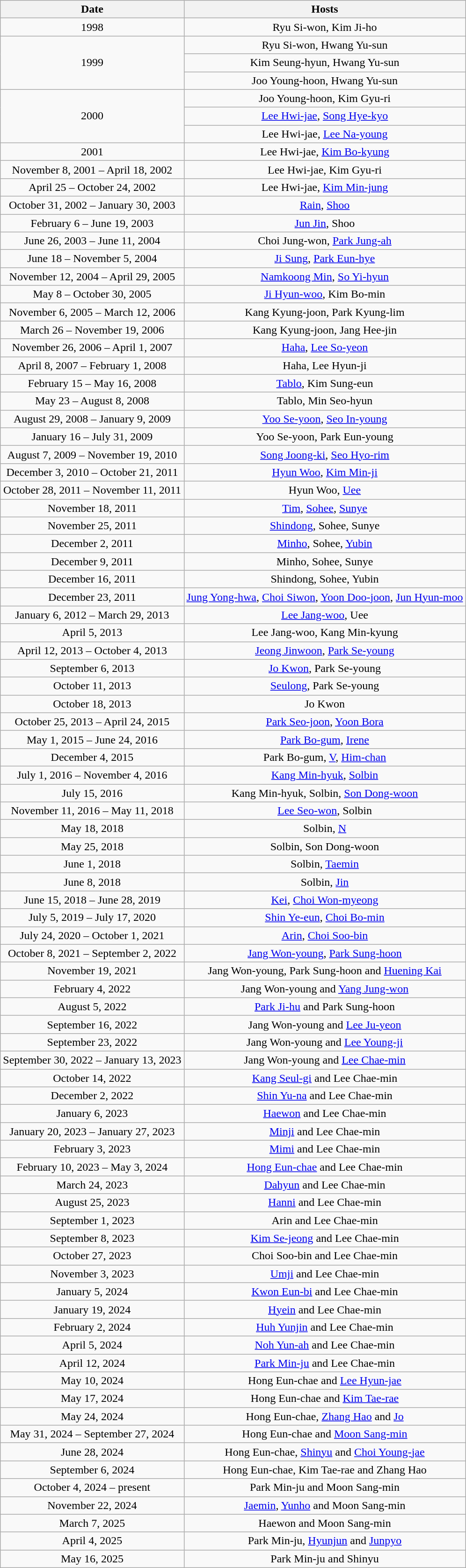<table class="wikitable" style="text-align:center">
<tr>
<th>Date</th>
<th>Hosts</th>
</tr>
<tr>
<td>1998</td>
<td>Ryu Si-won, Kim Ji-ho</td>
</tr>
<tr>
<td rowspan="3">1999</td>
<td>Ryu Si-won, Hwang Yu-sun</td>
</tr>
<tr>
<td>Kim Seung-hyun, Hwang Yu-sun</td>
</tr>
<tr>
<td>Joo Young-hoon, Hwang Yu-sun</td>
</tr>
<tr>
<td rowspan="3">2000</td>
<td>Joo Young-hoon, Kim Gyu-ri</td>
</tr>
<tr>
<td><a href='#'>Lee Hwi-jae</a>, <a href='#'>Song Hye-kyo</a></td>
</tr>
<tr>
<td>Lee Hwi-jae, <a href='#'>Lee Na-young</a></td>
</tr>
<tr>
<td>2001</td>
<td>Lee Hwi-jae, <a href='#'>Kim Bo-kyung</a></td>
</tr>
<tr>
<td>November 8, 2001 – April 18, 2002</td>
<td>Lee Hwi-jae, Kim Gyu-ri</td>
</tr>
<tr>
<td>April 25 – October 24, 2002</td>
<td>Lee Hwi-jae, <a href='#'>Kim Min-jung</a></td>
</tr>
<tr>
<td>October 31, 2002 – January 30, 2003</td>
<td><a href='#'>Rain</a>, <a href='#'>Shoo</a></td>
</tr>
<tr>
<td>February 6 – June 19, 2003</td>
<td><a href='#'>Jun Jin</a>, Shoo</td>
</tr>
<tr>
<td>June 26, 2003 – June 11, 2004</td>
<td>Choi Jung-won, <a href='#'>Park Jung-ah</a></td>
</tr>
<tr>
<td>June 18 – November 5, 2004</td>
<td><a href='#'>Ji Sung</a>, <a href='#'>Park Eun-hye</a></td>
</tr>
<tr>
<td>November 12, 2004 – April 29, 2005</td>
<td><a href='#'>Namkoong Min</a>, <a href='#'>So Yi-hyun</a></td>
</tr>
<tr>
<td>May 8 – October 30, 2005</td>
<td><a href='#'>Ji Hyun-woo</a>, Kim Bo-min</td>
</tr>
<tr>
<td>November 6, 2005 – March 12, 2006</td>
<td>Kang Kyung-joon, Park Kyung-lim</td>
</tr>
<tr>
<td>March 26 – November 19, 2006</td>
<td>Kang Kyung-joon, Jang Hee-jin</td>
</tr>
<tr>
<td>November 26, 2006 – April 1, 2007</td>
<td><a href='#'>Haha</a>, <a href='#'>Lee So-yeon</a></td>
</tr>
<tr>
<td>April 8, 2007 – February 1, 2008</td>
<td>Haha, Lee Hyun-ji</td>
</tr>
<tr>
<td>February 15 – May 16, 2008</td>
<td><a href='#'>Tablo</a>, Kim Sung-eun</td>
</tr>
<tr>
<td>May 23 – August 8, 2008</td>
<td>Tablo, Min Seo-hyun</td>
</tr>
<tr>
<td>August 29, 2008 – January 9, 2009</td>
<td><a href='#'>Yoo Se-yoon</a>, <a href='#'>Seo In-young</a></td>
</tr>
<tr>
<td>January 16 – July 31, 2009</td>
<td>Yoo Se-yoon, Park Eun-young</td>
</tr>
<tr>
<td>August 7, 2009 – November 19, 2010</td>
<td><a href='#'>Song Joong-ki</a>, <a href='#'>Seo Hyo-rim</a></td>
</tr>
<tr>
<td>December 3, 2010 – October 21, 2011</td>
<td><a href='#'>Hyun Woo</a>, <a href='#'>Kim Min-ji</a></td>
</tr>
<tr>
<td>October 28, 2011 – November 11, 2011</td>
<td>Hyun Woo, <a href='#'>Uee</a></td>
</tr>
<tr>
<td>November 18, 2011</td>
<td><a href='#'>Tim</a>, <a href='#'>Sohee</a>, <a href='#'>Sunye</a></td>
</tr>
<tr>
<td>November 25, 2011</td>
<td><a href='#'>Shindong</a>, Sohee, Sunye</td>
</tr>
<tr>
<td>December 2, 2011</td>
<td><a href='#'>Minho</a>, Sohee, <a href='#'>Yubin</a></td>
</tr>
<tr>
<td>December 9, 2011</td>
<td>Minho, Sohee, Sunye</td>
</tr>
<tr>
<td>December 16, 2011</td>
<td>Shindong, Sohee, Yubin</td>
</tr>
<tr>
<td>December 23, 2011</td>
<td><a href='#'>Jung Yong-hwa</a>, <a href='#'>Choi Siwon</a>, <a href='#'>Yoon Doo-joon</a>, <a href='#'>Jun Hyun-moo</a></td>
</tr>
<tr>
<td>January 6, 2012 – March 29, 2013</td>
<td><a href='#'>Lee Jang-woo</a>, Uee</td>
</tr>
<tr>
<td>April 5, 2013</td>
<td>Lee Jang-woo, Kang Min-kyung</td>
</tr>
<tr>
<td>April 12, 2013 – October 4, 2013</td>
<td><a href='#'>Jeong Jinwoon</a>, <a href='#'>Park Se-young</a></td>
</tr>
<tr>
<td>September 6, 2013</td>
<td><a href='#'>Jo Kwon</a>, Park Se-young</td>
</tr>
<tr>
<td>October 11, 2013</td>
<td><a href='#'>Seulong</a>, Park Se-young</td>
</tr>
<tr>
<td>October 18, 2013</td>
<td>Jo Kwon</td>
</tr>
<tr>
<td>October 25, 2013 – April 24, 2015</td>
<td><a href='#'>Park Seo-joon</a>, <a href='#'>Yoon Bora</a></td>
</tr>
<tr>
<td>May 1, 2015 – June 24, 2016</td>
<td><a href='#'>Park Bo-gum</a>, <a href='#'>Irene</a></td>
</tr>
<tr>
<td>December 4, 2015</td>
<td>Park Bo-gum, <a href='#'>V</a>, <a href='#'>Him-chan</a></td>
</tr>
<tr>
<td>July 1, 2016 – November 4, 2016</td>
<td><a href='#'>Kang Min-hyuk</a>, <a href='#'>Solbin</a></td>
</tr>
<tr>
<td>July 15, 2016</td>
<td>Kang Min-hyuk, Solbin, <a href='#'>Son Dong-woon</a></td>
</tr>
<tr>
<td>November 11, 2016 – May 11, 2018</td>
<td><a href='#'>Lee Seo-won</a>, Solbin</td>
</tr>
<tr>
<td>May 18, 2018</td>
<td>Solbin, <a href='#'>N</a></td>
</tr>
<tr>
<td>May 25, 2018</td>
<td>Solbin, Son Dong-woon</td>
</tr>
<tr>
<td>June 1, 2018</td>
<td>Solbin, <a href='#'>Taemin</a></td>
</tr>
<tr>
<td>June 8, 2018</td>
<td>Solbin, <a href='#'>Jin</a></td>
</tr>
<tr>
<td>June 15, 2018 – June 28, 2019</td>
<td><a href='#'>Kei</a>, <a href='#'>Choi Won-myeong</a></td>
</tr>
<tr>
<td>July 5, 2019 – July 17, 2020</td>
<td><a href='#'>Shin Ye-eun</a>, <a href='#'>Choi Bo-min</a></td>
</tr>
<tr>
<td>July 24, 2020 – October 1, 2021</td>
<td><a href='#'>Arin</a>, <a href='#'>Choi Soo-bin</a></td>
</tr>
<tr>
<td>October 8, 2021 – September 2, 2022</td>
<td><a href='#'>Jang Won-young</a>, <a href='#'>Park Sung-hoon</a></td>
</tr>
<tr>
<td>November 19, 2021</td>
<td>Jang Won-young, Park Sung-hoon and <a href='#'>Huening Kai</a></td>
</tr>
<tr>
<td>February 4, 2022</td>
<td>Jang Won-young and <a href='#'>Yang Jung-won</a></td>
</tr>
<tr>
<td>August 5, 2022</td>
<td><a href='#'>Park Ji-hu</a> and Park Sung-hoon</td>
</tr>
<tr>
<td>September 16, 2022</td>
<td>Jang Won-young and <a href='#'>Lee Ju-yeon</a></td>
</tr>
<tr>
<td>September 23, 2022</td>
<td>Jang Won-young and <a href='#'>Lee Young-ji</a></td>
</tr>
<tr>
<td>September 30, 2022 – January 13, 2023</td>
<td>Jang Won-young and <a href='#'>Lee Chae-min</a></td>
</tr>
<tr>
<td>October 14, 2022</td>
<td><a href='#'>Kang Seul-gi</a> and Lee Chae-min</td>
</tr>
<tr>
<td>December 2, 2022</td>
<td><a href='#'>Shin Yu-na</a> and Lee Chae-min</td>
</tr>
<tr>
<td>January 6, 2023</td>
<td><a href='#'>Haewon</a> and Lee Chae-min</td>
</tr>
<tr>
<td>January 20, 2023 – January 27, 2023</td>
<td><a href='#'>Minji</a> and Lee Chae-min</td>
</tr>
<tr>
<td>February 3, 2023</td>
<td><a href='#'>Mimi</a> and Lee Chae-min</td>
</tr>
<tr>
<td>February 10, 2023 – May 3, 2024</td>
<td><a href='#'>Hong Eun-chae</a> and Lee Chae-min</td>
</tr>
<tr>
<td>March 24, 2023</td>
<td><a href='#'>Dahyun</a> and Lee Chae-min</td>
</tr>
<tr>
<td>August 25, 2023</td>
<td><a href='#'>Hanni</a> and Lee Chae-min</td>
</tr>
<tr>
<td>September 1, 2023</td>
<td>Arin and Lee Chae-min</td>
</tr>
<tr>
<td>September 8, 2023</td>
<td><a href='#'>Kim Se-jeong</a> and Lee Chae-min</td>
</tr>
<tr>
<td>October 27, 2023</td>
<td>Choi Soo-bin and Lee Chae-min</td>
</tr>
<tr>
<td>November 3, 2023</td>
<td><a href='#'>Umji</a> and Lee Chae-min</td>
</tr>
<tr>
<td>January 5, 2024</td>
<td><a href='#'>Kwon Eun-bi</a> and Lee Chae-min</td>
</tr>
<tr>
<td>January 19, 2024</td>
<td><a href='#'>Hyein</a> and Lee Chae-min</td>
</tr>
<tr>
<td>February 2, 2024</td>
<td><a href='#'>Huh Yunjin</a> and Lee Chae-min</td>
</tr>
<tr>
<td>April 5, 2024</td>
<td><a href='#'>Noh Yun-ah</a> and Lee Chae-min</td>
</tr>
<tr>
<td>April 12, 2024</td>
<td><a href='#'>Park Min-ju</a> and Lee Chae-min</td>
</tr>
<tr>
<td>May 10, 2024</td>
<td>Hong Eun-chae and <a href='#'>Lee Hyun-jae</a></td>
</tr>
<tr>
<td>May 17, 2024</td>
<td>Hong Eun-chae and <a href='#'>Kim Tae-rae</a></td>
</tr>
<tr>
<td>May 24, 2024</td>
<td>Hong Eun-chae, <a href='#'>Zhang Hao</a> and <a href='#'>Jo</a></td>
</tr>
<tr>
<td>May 31, 2024 – September 27, 2024</td>
<td>Hong Eun-chae and <a href='#'>Moon Sang-min</a></td>
</tr>
<tr>
<td>June 28, 2024</td>
<td>Hong Eun-chae, <a href='#'>Shinyu</a> and <a href='#'>Choi Young-jae</a></td>
</tr>
<tr>
<td>September 6, 2024</td>
<td>Hong Eun-chae, Kim Tae-rae and Zhang Hao</td>
</tr>
<tr>
<td>October 4, 2024 – present</td>
<td>Park Min-ju and Moon Sang-min</td>
</tr>
<tr>
<td>November 22, 2024</td>
<td><a href='#'>Jaemin</a>, <a href='#'>Yunho</a> and Moon Sang-min</td>
</tr>
<tr>
<td>March 7, 2025</td>
<td>Haewon and Moon Sang-min</td>
</tr>
<tr>
<td>April 4, 2025</td>
<td>Park Min-ju, <a href='#'>Hyunjun</a> and <a href='#'>Junpyo</a></td>
</tr>
<tr>
<td>May 16, 2025</td>
<td>Park Min-ju and Shinyu</td>
</tr>
</table>
